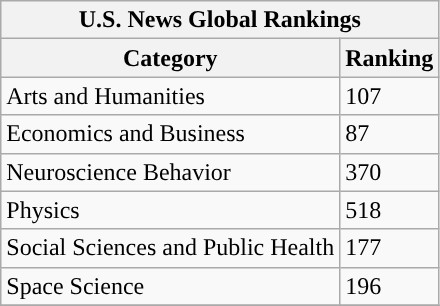<table class="wikitable sortable collapsible collapsed floatright" "text-align:center">
<tr>
<th colspan=4>U.S. News Global Rankings </th>
</tr>
<tr>
<th>Category</th>
<th>Ranking</th>
</tr>
<tr>
<td>Arts and Humanities</td>
<td>107</td>
</tr>
<tr>
<td>Economics and Business</td>
<td>87</td>
</tr>
<tr>
<td>Neuroscience Behavior</td>
<td>370</td>
</tr>
<tr>
<td>Physics</td>
<td>518</td>
</tr>
<tr>
<td>Social Sciences and Public Health</td>
<td>177</td>
</tr>
<tr>
<td>Space Science</td>
<td>196</td>
</tr>
<tr>
</tr>
</table>
